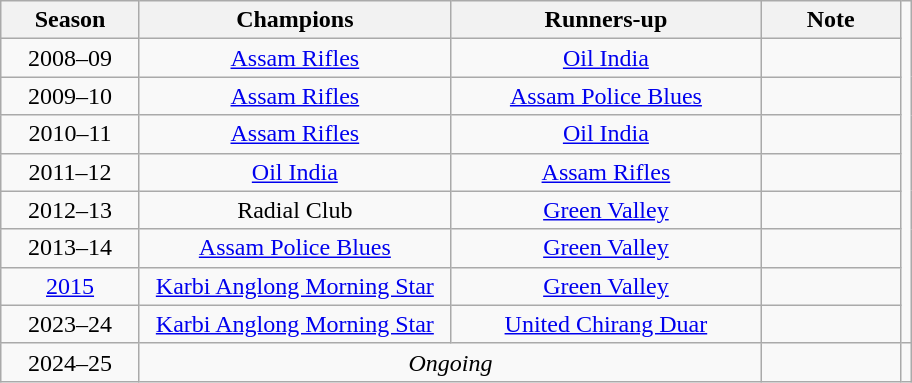<table class="wikitable" style="text-align:center; margin-left:1em;">
<tr>
<th style="width:85px">Season</th>
<th style="width:200px">Champions</th>
<th style="width:200px">Runners-up</th>
<th width=85px>Note</th>
</tr>
<tr>
<td>2008–09</td>
<td><a href='#'>Assam Rifles</a></td>
<td><a href='#'>Oil India</a></td>
<td></td>
</tr>
<tr>
<td>2009–10</td>
<td><a href='#'>Assam Rifles</a></td>
<td><a href='#'>Assam Police Blues</a></td>
<td></td>
</tr>
<tr>
<td>2010–11</td>
<td><a href='#'>Assam Rifles</a></td>
<td><a href='#'>Oil India</a></td>
<td></td>
</tr>
<tr>
<td>2011–12</td>
<td><a href='#'>Oil India</a></td>
<td><a href='#'>Assam Rifles</a></td>
<td></td>
</tr>
<tr>
<td>2012–13</td>
<td>Radial Club</td>
<td><a href='#'>Green Valley</a></td>
<td></td>
</tr>
<tr>
<td>2013–14</td>
<td><a href='#'>Assam Police Blues</a></td>
<td><a href='#'>Green Valley</a></td>
<td></td>
</tr>
<tr>
<td><a href='#'>2015</a></td>
<td><a href='#'>Karbi Anglong Morning Star</a></td>
<td><a href='#'>Green Valley</a></td>
<td></td>
</tr>
<tr>
<td>2023–24</td>
<td><a href='#'>Karbi Anglong Morning Star</a></td>
<td><a href='#'>United Chirang Duar</a></td>
<td></td>
</tr>
<tr>
<td>2024–25</td>
<td colspan=2><em>Ongoing</em></td>
<td></td>
<td></td>
</tr>
</table>
